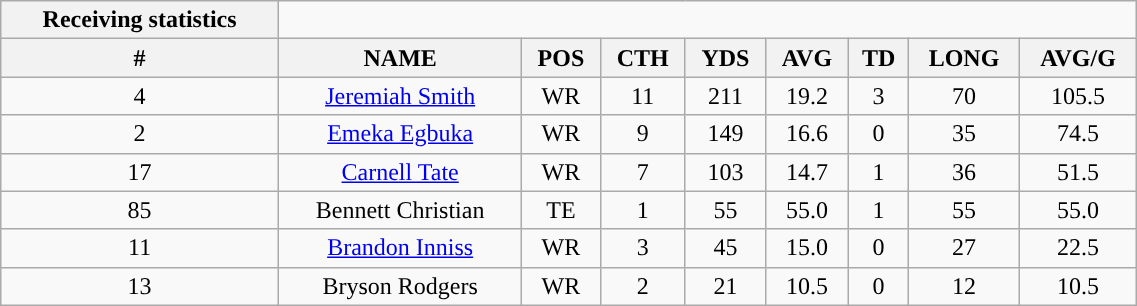<table style="width:60%; text-align:center;" class="wikitable collapsible collapsed">
<tr>
<th style="text-align:center; ">Receiving statistics</th>
</tr>
<tr>
<th>#</th>
<th>NAME</th>
<th>POS</th>
<th>CTH</th>
<th>YDS</th>
<th>AVG</th>
<th>TD</th>
<th>LONG</th>
<th>AVG/G</th>
</tr>
<tr>
<td>4</td>
<td><a href='#'>Jeremiah Smith</a></td>
<td>WR</td>
<td>11</td>
<td>211</td>
<td>19.2</td>
<td>3</td>
<td>70</td>
<td>105.5</td>
</tr>
<tr>
<td>2</td>
<td><a href='#'>Emeka Egbuka</a></td>
<td>WR</td>
<td>9</td>
<td>149</td>
<td>16.6</td>
<td>0</td>
<td>35</td>
<td>74.5</td>
</tr>
<tr>
<td>17</td>
<td><a href='#'>Carnell Tate</a></td>
<td>WR</td>
<td>7</td>
<td>103</td>
<td>14.7</td>
<td>1</td>
<td>36</td>
<td>51.5</td>
</tr>
<tr>
<td>85</td>
<td>Bennett Christian</td>
<td>TE</td>
<td>1</td>
<td>55</td>
<td>55.0</td>
<td>1</td>
<td>55</td>
<td>55.0</td>
</tr>
<tr>
<td>11</td>
<td><a href='#'>Brandon Inniss</a></td>
<td>WR</td>
<td>3</td>
<td>45</td>
<td>15.0</td>
<td>0</td>
<td>27</td>
<td>22.5</td>
</tr>
<tr>
<td>13</td>
<td>Bryson Rodgers</td>
<td>WR</td>
<td>2</td>
<td>21</td>
<td>10.5</td>
<td>0</td>
<td>12</td>
<td>10.5</td>
</tr>
</table>
